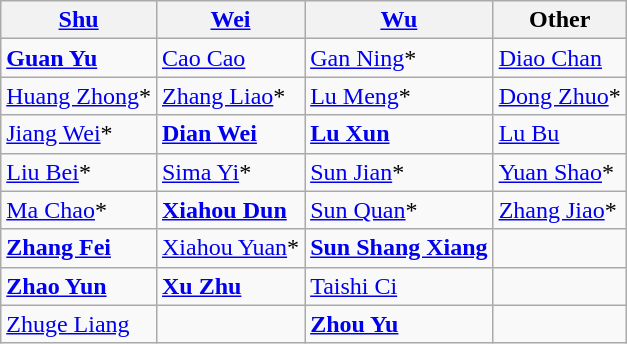<table class="wikitable sortable">
<tr>
<th><a href='#'>Shu</a></th>
<th><a href='#'>Wei</a></th>
<th><a href='#'>Wu</a></th>
<th>Other</th>
</tr>
<tr>
<td><strong><a href='#'>Guan Yu</a></strong></td>
<td><a href='#'>Cao Cao</a></td>
<td><a href='#'>Gan Ning</a>*</td>
<td><a href='#'>Diao Chan</a></td>
</tr>
<tr>
<td><a href='#'>Huang Zhong</a>*</td>
<td><a href='#'>Zhang Liao</a>*</td>
<td><a href='#'>Lu Meng</a>*</td>
<td><a href='#'>Dong Zhuo</a>*</td>
</tr>
<tr>
<td><a href='#'>Jiang Wei</a>*</td>
<td><strong><a href='#'>Dian Wei</a></strong></td>
<td><strong><a href='#'>Lu Xun</a></strong></td>
<td><a href='#'>Lu Bu</a></td>
</tr>
<tr>
<td><a href='#'>Liu Bei</a>*</td>
<td><a href='#'>Sima Yi</a>*</td>
<td><a href='#'>Sun Jian</a>*</td>
<td><a href='#'>Yuan Shao</a>*</td>
</tr>
<tr>
<td><a href='#'>Ma Chao</a>*</td>
<td><strong><a href='#'>Xiahou Dun</a></strong></td>
<td><a href='#'>Sun Quan</a>*</td>
<td><a href='#'>Zhang Jiao</a>*</td>
</tr>
<tr>
<td><strong><a href='#'>Zhang Fei</a></strong></td>
<td><a href='#'>Xiahou Yuan</a>*</td>
<td><strong><a href='#'>Sun Shang Xiang</a></strong></td>
<td></td>
</tr>
<tr>
<td><strong><a href='#'>Zhao Yun</a></strong></td>
<td><strong><a href='#'>Xu Zhu</a></strong></td>
<td><a href='#'>Taishi Ci</a></td>
<td></td>
</tr>
<tr>
<td><a href='#'>Zhuge Liang</a></td>
<td></td>
<td><strong><a href='#'>Zhou Yu</a></strong></td>
<td></td>
</tr>
</table>
